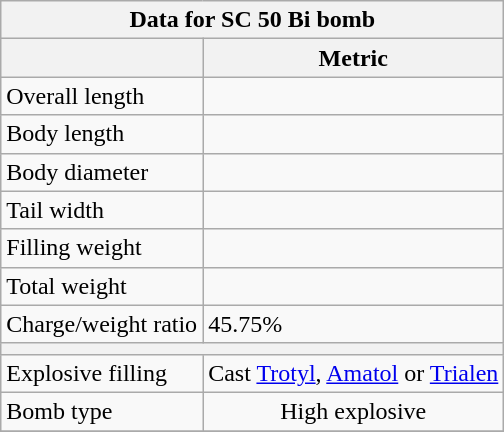<table class="wikitable" style="margin-right: auto; margin-right: 0px;">
<tr>
<th colspan = "4">Data for <strong>SC 50 Bi</strong> bomb</th>
</tr>
<tr>
<th colspan = "1"></th>
<th colspan = "1">Metric</th>
</tr>
<tr>
<td>Overall length</td>
<td></td>
</tr>
<tr>
<td>Body length</td>
<td></td>
</tr>
<tr>
<td>Body diameter</td>
<td></td>
</tr>
<tr>
<td>Tail width</td>
<td></td>
</tr>
<tr>
<td>Filling weight</td>
<td></td>
</tr>
<tr>
<td>Total weight</td>
<td></td>
</tr>
<tr>
<td>Charge/weight ratio</td>
<td>45.75%</td>
</tr>
<tr>
<th colspan = "3"></th>
</tr>
<tr>
<td>Explosive filling</td>
<td colspan="2;" style="text-align:center;">Cast <a href='#'>Trotyl</a>, <a href='#'>Amatol</a> or <a href='#'>Trialen</a></td>
</tr>
<tr>
<td>Bomb type</td>
<td colspan="2;" style="text-align:center;">High explosive</td>
</tr>
<tr>
</tr>
</table>
